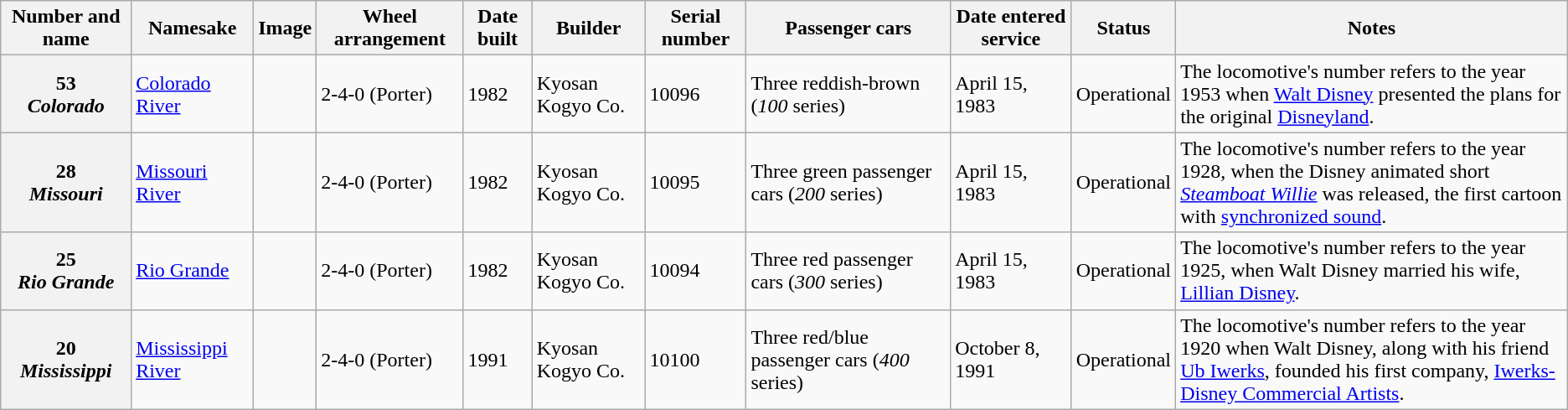<table Class="wikitable plainrowheaders">
<tr>
<th scope="col">Number and name</th>
<th scope="col">Namesake</th>
<th scope="col">Image</th>
<th scope="col">Wheel arrangement</th>
<th scope="col">Date built</th>
<th scope="col">Builder</th>
<th scope="col">Serial number</th>
<th scope="col">Passenger cars</th>
<th scope="col">Date entered service</th>
<th scope="col">Status</th>
<th scope="col" style="width:25%;">Notes</th>
</tr>
<tr>
<th scope="row">53<br><em>Colorado</em></th>
<td><a href='#'>Colorado River</a></td>
<td></td>
<td>2-4-0 (Porter)</td>
<td>1982</td>
<td>Kyosan Kogyo Co.</td>
<td>10096</td>
<td>Three reddish-brown (<em>100</em> series)</td>
<td>April 15, 1983</td>
<td>Operational</td>
<td>The locomotive's number refers to the year 1953 when <a href='#'>Walt Disney</a> presented the plans for the original <a href='#'>Disneyland</a>.</td>
</tr>
<tr>
<th scope="row">28<br><em>Missouri</em></th>
<td><a href='#'>Missouri River</a></td>
<td></td>
<td>2-4-0 (Porter)</td>
<td>1982</td>
<td>Kyosan Kogyo Co.</td>
<td>10095</td>
<td>Three green passenger cars (<em>200</em> series)</td>
<td>April 15, 1983</td>
<td>Operational</td>
<td>The locomotive's number refers to the year 1928, when the Disney animated short <em><a href='#'>Steamboat Willie</a></em> was released, the first cartoon with <a href='#'>synchronized sound</a>.</td>
</tr>
<tr>
<th scope="row">25<br><em>Rio Grande</em></th>
<td><a href='#'>Rio Grande</a></td>
<td></td>
<td>2-4-0 (Porter)</td>
<td>1982</td>
<td>Kyosan Kogyo Co.</td>
<td>10094</td>
<td>Three red passenger cars (<em>300</em> series)</td>
<td>April 15, 1983</td>
<td>Operational</td>
<td>The locomotive's number refers to the year 1925, when Walt Disney married his wife, <a href='#'>Lillian Disney</a>.</td>
</tr>
<tr>
<th scope="row">20<br><em>Mississippi</em></th>
<td><a href='#'>Mississippi River</a></td>
<td></td>
<td>2-4-0 (Porter)</td>
<td>1991</td>
<td>Kyosan Kogyo Co.</td>
<td>10100</td>
<td>Three red/blue passenger cars (<em>400</em> series)</td>
<td>October 8, 1991</td>
<td>Operational</td>
<td>The locomotive's number refers to the year 1920 when Walt Disney, along with his friend <a href='#'>Ub Iwerks</a>, founded his first company, <a href='#'>Iwerks-Disney Commercial Artists</a>.</td>
</tr>
</table>
